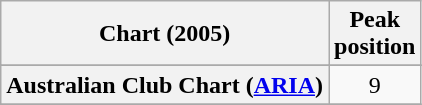<table class="wikitable sortable plainrowheaders" style="text-align:center">
<tr>
<th>Chart (2005)</th>
<th>Peak<br>position</th>
</tr>
<tr>
</tr>
<tr>
<th scope="row">Australian Club Chart (<a href='#'>ARIA</a>)</th>
<td>9</td>
</tr>
<tr>
</tr>
</table>
